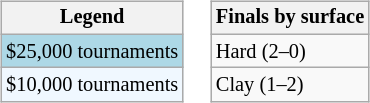<table>
<tr valign=top>
<td><br><table class=wikitable style="font-size:85%">
<tr>
<th>Legend</th>
</tr>
<tr style="background:lightblue;">
<td>$25,000 tournaments</td>
</tr>
<tr style="background:#f0f8ff;">
<td>$10,000 tournaments</td>
</tr>
</table>
</td>
<td><br><table class=wikitable style="font-size:85%">
<tr>
<th>Finals by surface</th>
</tr>
<tr>
<td>Hard (2–0)</td>
</tr>
<tr>
<td>Clay (1–2)</td>
</tr>
</table>
</td>
</tr>
</table>
